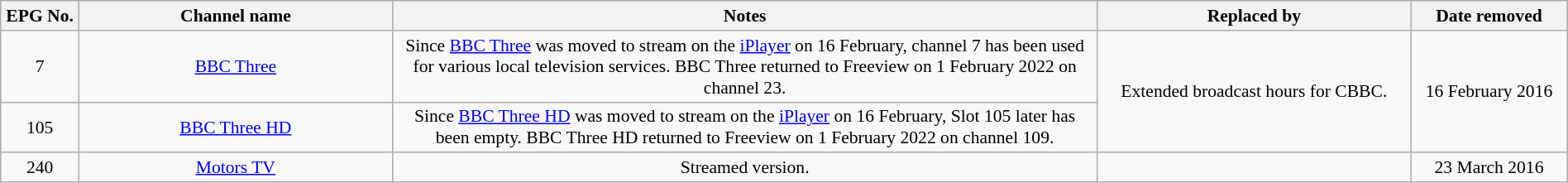<table class="wikitable sortable" style="font-size:90%; text-align:center; width:100%;">
<tr>
<th style="width:5%;">EPG No.</th>
<th style="width:20%;">Channel name</th>
<th style="width:45%;">Notes</th>
<th style="width:20%;">Replaced by</th>
<th style="width:10%;">Date removed</th>
</tr>
<tr>
<td>7</td>
<td><a href='#'>BBC Three</a></td>
<td>Since <a href='#'>BBC Three</a> was moved to stream on the <a href='#'>iPlayer</a> on 16 February, channel 7 has been used for various local television services. BBC Three returned to Freeview on 1 February 2022 on channel 23.</td>
<td rowspan="2">Extended broadcast hours for CBBC.</td>
<td rowspan="2">16 February 2016</td>
</tr>
<tr>
<td>105</td>
<td><a href='#'>BBC Three HD</a></td>
<td>Since <a href='#'>BBC Three HD</a> was moved to stream on the <a href='#'>iPlayer</a> on 16 February, Slot 105 later has been empty. BBC Three HD returned to Freeview on 1 February 2022 on channel 109.</td>
</tr>
<tr>
<td>240</td>
<td><a href='#'>Motors TV</a></td>
<td>Streamed version.</td>
<td></td>
<td>23 March 2016</td>
</tr>
</table>
